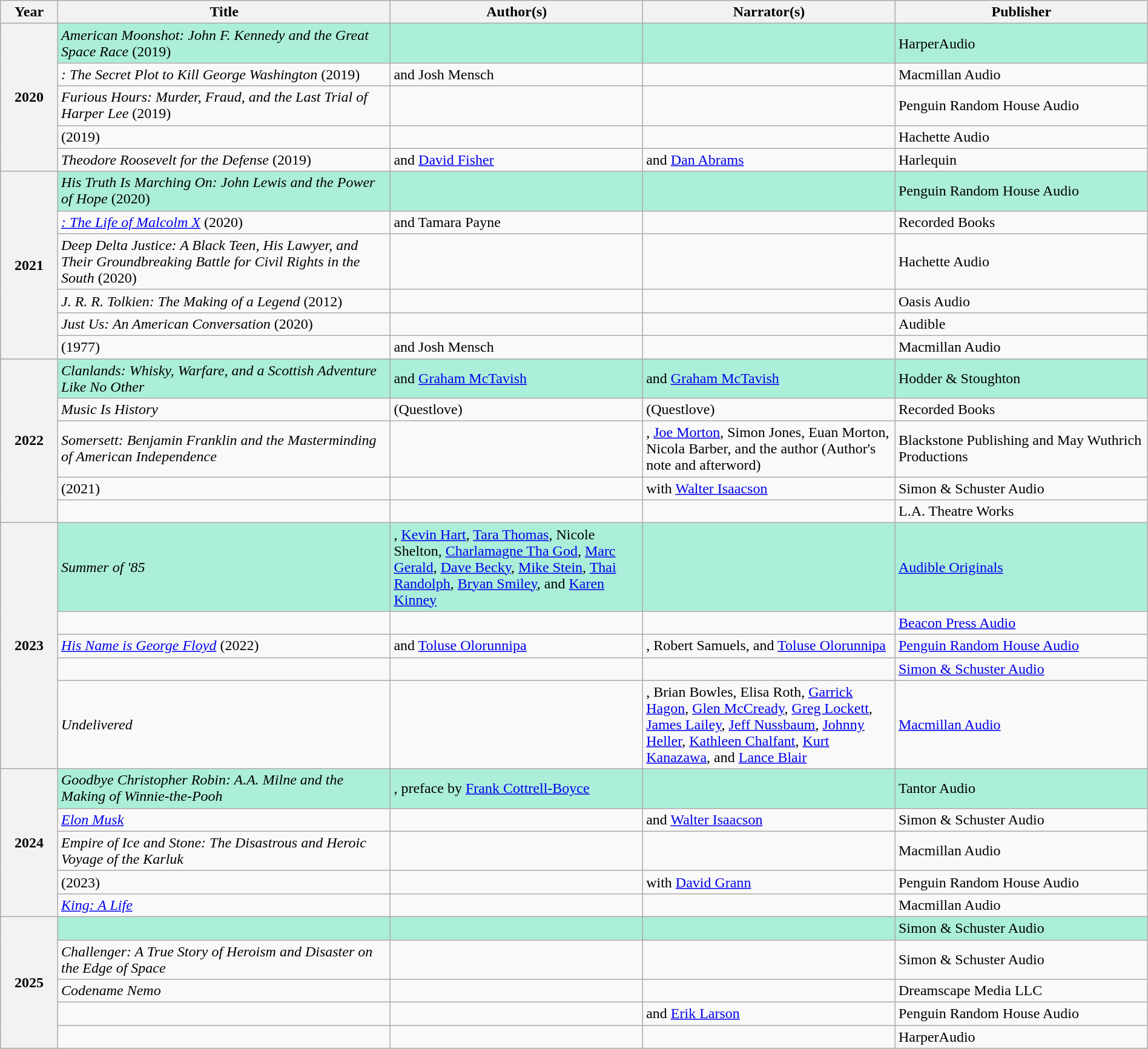<table class="wikitable sortable mw-collapsible" style="width:100%">
<tr>
<th scope="col" width="5%">Year</th>
<th scope="col" width="29%">Title</th>
<th scope="col" width="22%">Author(s)</th>
<th scope="col" width="22%">Narrator(s)</th>
<th scope="col" width="22%">Publisher</th>
</tr>
<tr style="background:#ABEED9">
<th rowspan="5">2020<br></th>
<td><em>American Moonshot: John F. Kennedy and the Great Space Race</em> (2019)</td>
<td></td>
<td></td>
<td>HarperAudio</td>
</tr>
<tr>
<td><em>: The Secret Plot to Kill George Washington</em> (2019)</td>
<td> and Josh Mensch</td>
<td></td>
<td>Macmillan Audio</td>
</tr>
<tr>
<td><em>Furious Hours: Murder, Fraud, and the Last Trial of Harper Lee</em> (2019)</td>
<td></td>
<td></td>
<td>Penguin Random House Audio</td>
</tr>
<tr>
<td><em></em> (2019)</td>
<td></td>
<td></td>
<td>Hachette Audio</td>
</tr>
<tr>
<td><em>Theodore Roosevelt for the Defense</em> (2019)</td>
<td> and <a href='#'>David Fisher</a></td>
<td> and <a href='#'>Dan Abrams</a></td>
<td>Harlequin</td>
</tr>
<tr style="background:#ABEED9">
<th rowspan="6">2021<br></th>
<td><em>His Truth Is Marching On: John Lewis and the Power of Hope</em> (2020)</td>
<td></td>
<td></td>
<td>Penguin Random House Audio</td>
</tr>
<tr>
<td><em><a href='#'>: The Life of Malcolm X</a></em> (2020)</td>
<td> and Tamara Payne</td>
<td></td>
<td>Recorded Books</td>
</tr>
<tr>
<td><em>Deep Delta Justice: A Black Teen, His Lawyer, and Their Groundbreaking Battle for Civil Rights in the South</em> (2020)</td>
<td></td>
<td></td>
<td>Hachette Audio</td>
</tr>
<tr>
<td><em>J. R. R. Tolkien: The Making of a Legend</em> (2012)</td>
<td></td>
<td></td>
<td>Oasis Audio</td>
</tr>
<tr>
<td><em>Just Us: An American Conversation</em> (2020)</td>
<td></td>
<td></td>
<td>Audible</td>
</tr>
<tr>
<td><em></em> (1977)</td>
<td> and Josh Mensch</td>
<td></td>
<td>Macmillan Audio</td>
</tr>
<tr style="background:#ABEED9">
<th rowspan="5">2022<br></th>
<td><em>Clanlands: Whisky, Warfare, and a Scottish Adventure Like No Other</em></td>
<td> and <a href='#'>Graham McTavish</a></td>
<td> and <a href='#'>Graham McTavish</a></td>
<td>Hodder & Stoughton</td>
</tr>
<tr>
<td><em>Music Is History</em></td>
<td> (Questlove)</td>
<td> (Questlove)</td>
<td>Recorded Books</td>
</tr>
<tr>
<td><em>Somersett: Benjamin Franklin and the Masterminding of American Independence</em></td>
<td></td>
<td> , <a href='#'>Joe Morton</a>, Simon Jones, Euan Morton, Nicola Barber, and the author (Author's note and afterword)</td>
<td>Blackstone Publishing and May Wuthrich Productions</td>
</tr>
<tr>
<td><em></em> (2021)</td>
<td></td>
<td> with <a href='#'>Walter Isaacson</a></td>
<td>Simon & Schuster Audio</td>
</tr>
<tr>
<td></td>
<td></td>
<td></td>
<td>L.A. Theatre Works</td>
</tr>
<tr style="background:#ABEED9">
<th rowspan="5">2023<br></th>
<td><em>Summer of '85</em></td>
<td>, <a href='#'>Kevin Hart</a>, <a href='#'>Tara Thomas</a>, Nicole Shelton, <a href='#'>Charlamagne Tha God</a>, <a href='#'>Marc Gerald</a>, <a href='#'>Dave Becky</a>, <a href='#'>Mike Stein</a>, <a href='#'>Thai Randolph</a>, <a href='#'>Bryan Smiley</a>, and <a href='#'>Karen Kinney</a></td>
<td></td>
<td><a href='#'>Audible Originals</a></td>
</tr>
<tr>
<td></td>
<td></td>
<td></td>
<td><a href='#'>Beacon Press Audio</a></td>
</tr>
<tr>
<td><em><a href='#'>His Name is George Floyd</a></em> (2022)</td>
<td> and <a href='#'>Toluse Olorunnipa</a></td>
<td>, Robert Samuels, and <a href='#'>Toluse Olorunnipa</a></td>
<td><a href='#'>Penguin Random House Audio</a></td>
</tr>
<tr>
<td></td>
<td></td>
<td></td>
<td><a href='#'>Simon & Schuster Audio</a></td>
</tr>
<tr>
<td><em>Undelivered</em></td>
<td></td>
<td>, Brian Bowles, Elisa Roth, <a href='#'>Garrick Hagon</a>, <a href='#'>Glen McCready</a>, <a href='#'>Greg Lockett</a>, <a href='#'>James Lailey</a>, <a href='#'>Jeff Nussbaum</a>, <a href='#'>Johnny Heller</a>, <a href='#'>Kathleen Chalfant</a>, <a href='#'>Kurt Kanazawa</a>, and <a href='#'>Lance Blair</a></td>
<td><a href='#'>Macmillan Audio</a></td>
</tr>
<tr style="background:#ABEED9">
<th rowspan="5">2024<br></th>
<td><em>Goodbye Christopher Robin: A.A. Milne and the Making of Winnie-the-Pooh</em></td>
<td>, preface by <a href='#'>Frank Cottrell-Boyce</a></td>
<td></td>
<td>Tantor Audio</td>
</tr>
<tr>
<td><a href='#'><em>Elon Musk</em></a></td>
<td></td>
<td> and <a href='#'>Walter Isaacson</a></td>
<td>Simon & Schuster Audio</td>
</tr>
<tr>
<td><em>Empire of Ice and Stone: The Disastrous and Heroic Voyage of the Karluk</em></td>
<td></td>
<td></td>
<td>Macmillan Audio</td>
</tr>
<tr>
<td> (2023)</td>
<td></td>
<td> with <a href='#'>David Grann</a></td>
<td>Penguin Random House Audio</td>
</tr>
<tr>
<td><em><a href='#'>King: A Life</a></em></td>
<td></td>
<td></td>
<td>Macmillan Audio</td>
</tr>
<tr style="background:#ABEED9">
<th rowspan="5">2025<br></th>
<td></td>
<td></td>
<td></td>
<td>Simon & Schuster Audio</td>
</tr>
<tr>
<td><em>Challenger: A True Story of Heroism and Disaster on the Edge of Space</em></td>
<td></td>
<td></td>
<td>Simon & Schuster Audio</td>
</tr>
<tr>
<td><em>Codename Nemo</em></td>
<td></td>
<td></td>
<td>Dreamscape Media LLC</td>
</tr>
<tr>
<td></td>
<td></td>
<td> and <a href='#'>Erik Larson</a></td>
<td>Penguin Random House Audio</td>
</tr>
<tr>
<td><em></em></td>
<td></td>
<td></td>
<td>HarperAudio</td>
</tr>
</table>
